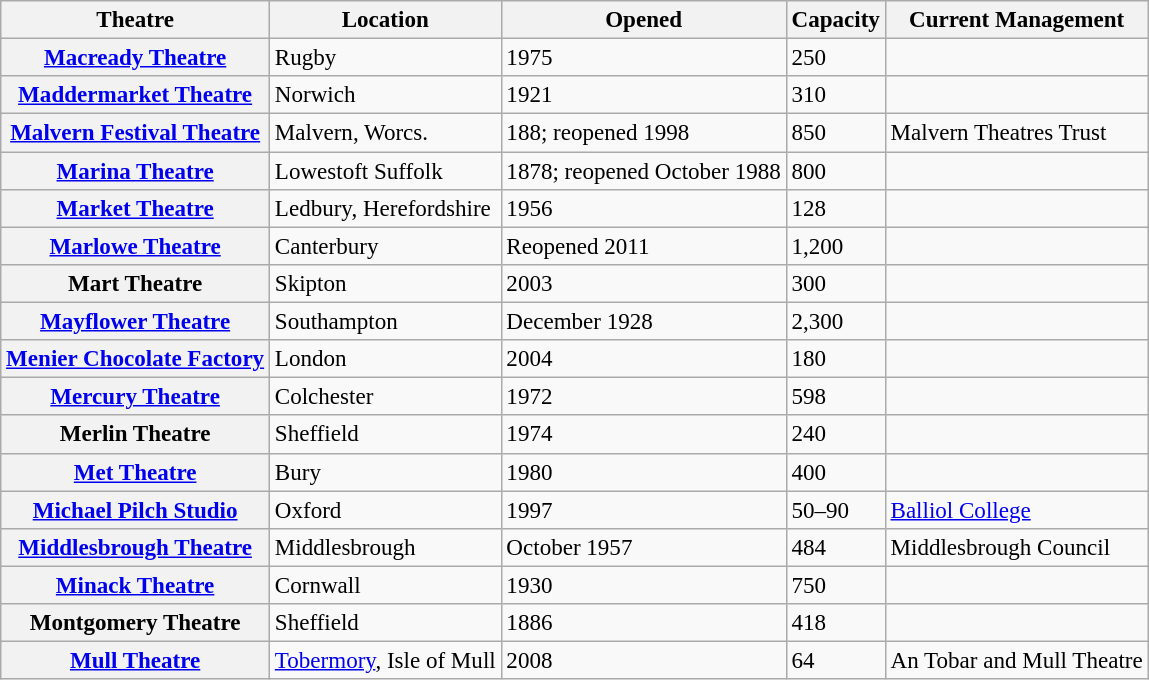<table class="wikitable" style="text-align: left; font-size:96%;">
<tr>
<th>Theatre</th>
<th>Location</th>
<th>Opened</th>
<th>Capacity</th>
<th>Current Management</th>
</tr>
<tr>
<th><a href='#'>Macready Theatre</a></th>
<td>Rugby</td>
<td>1975</td>
<td>250</td>
<td></td>
</tr>
<tr>
<th><a href='#'>Maddermarket Theatre</a></th>
<td>Norwich</td>
<td>1921</td>
<td>310</td>
<td></td>
</tr>
<tr>
<th><a href='#'>Malvern Festival Theatre</a></th>
<td>Malvern, Worcs.</td>
<td>188; reopened 1998</td>
<td>850</td>
<td>Malvern Theatres Trust</td>
</tr>
<tr>
<th><a href='#'>Marina Theatre</a></th>
<td>Lowestoft Suffolk</td>
<td>1878; reopened October 1988</td>
<td>800</td>
<td></td>
</tr>
<tr>
<th><a href='#'>Market Theatre</a></th>
<td>Ledbury, Herefordshire</td>
<td>1956</td>
<td>128</td>
<td></td>
</tr>
<tr>
<th><a href='#'>Marlowe Theatre</a></th>
<td>Canterbury</td>
<td>Reopened 2011</td>
<td>1,200</td>
<td></td>
</tr>
<tr>
<th>Mart Theatre</th>
<td>Skipton</td>
<td>2003</td>
<td>300</td>
<td></td>
</tr>
<tr>
<th><a href='#'>Mayflower Theatre</a></th>
<td>Southampton</td>
<td>December 1928</td>
<td>2,300</td>
<td></td>
</tr>
<tr>
<th><a href='#'>Menier Chocolate Factory</a></th>
<td>London</td>
<td>2004</td>
<td>180</td>
<td></td>
</tr>
<tr>
<th><a href='#'>Mercury Theatre</a></th>
<td>Colchester</td>
<td>1972</td>
<td>598</td>
<td></td>
</tr>
<tr>
<th>Merlin Theatre</th>
<td>Sheffield</td>
<td>1974</td>
<td>240</td>
<td></td>
</tr>
<tr>
<th><a href='#'>Met Theatre</a></th>
<td>Bury</td>
<td>1980</td>
<td>400</td>
<td></td>
</tr>
<tr>
<th><a href='#'>Michael Pilch Studio</a></th>
<td>Oxford</td>
<td>1997</td>
<td>50–90</td>
<td><a href='#'>Balliol College</a></td>
</tr>
<tr>
<th><a href='#'>Middlesbrough Theatre</a></th>
<td>Middlesbrough</td>
<td>October 1957</td>
<td>484</td>
<td>Middlesbrough Council</td>
</tr>
<tr>
<th><a href='#'>Minack Theatre</a></th>
<td>Cornwall</td>
<td>1930</td>
<td>750</td>
<td></td>
</tr>
<tr>
<th>Montgomery Theatre</th>
<td>Sheffield</td>
<td>1886</td>
<td>418</td>
<td></td>
</tr>
<tr>
<th><a href='#'>Mull Theatre</a></th>
<td><a href='#'>Tobermory</a>, Isle of Mull</td>
<td>2008</td>
<td>64</td>
<td>An Tobar and Mull Theatre</td>
</tr>
</table>
